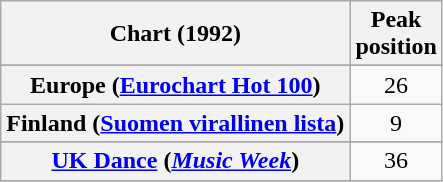<table class="wikitable sortable plainrowheaders" style="text-align:center">
<tr>
<th>Chart (1992)</th>
<th>Peak<br>position</th>
</tr>
<tr>
</tr>
<tr>
<th scope="row">Europe (<a href='#'>Eurochart Hot 100</a>)</th>
<td>26</td>
</tr>
<tr>
<th scope="row">Finland (<a href='#'>Suomen virallinen lista</a>)</th>
<td>9</td>
</tr>
<tr>
</tr>
<tr>
</tr>
<tr>
</tr>
<tr>
<th scope="row"><a href='#'>UK Dance</a> (<em><a href='#'>Music Week</a></em>)</th>
<td>36</td>
</tr>
<tr>
</tr>
</table>
